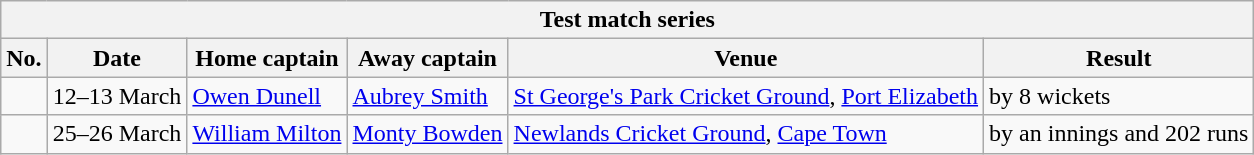<table class="wikitable">
<tr>
<th colspan="9">Test match series</th>
</tr>
<tr>
<th>No.</th>
<th>Date</th>
<th>Home captain</th>
<th>Away captain</th>
<th>Venue</th>
<th>Result</th>
</tr>
<tr>
<td></td>
<td>12–13 March</td>
<td><a href='#'>Owen Dunell</a></td>
<td><a href='#'>Aubrey Smith</a></td>
<td><a href='#'>St George's Park Cricket Ground</a>, <a href='#'>Port Elizabeth</a></td>
<td> by 8 wickets</td>
</tr>
<tr>
<td></td>
<td>25–26 March</td>
<td><a href='#'>William Milton</a></td>
<td><a href='#'>Monty Bowden</a></td>
<td><a href='#'>Newlands Cricket Ground</a>, <a href='#'>Cape Town</a></td>
<td> by an innings and 202 runs</td>
</tr>
</table>
